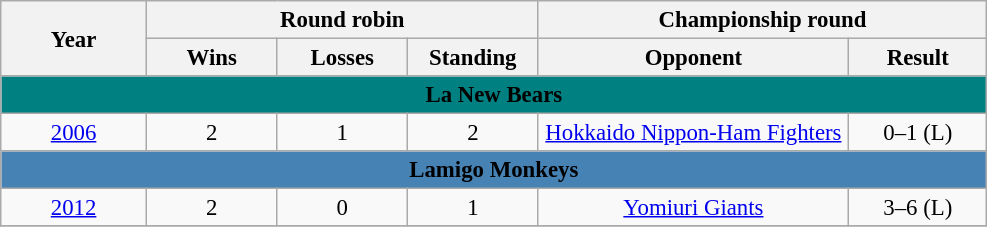<table class=wikitable style="text-align:center; font-size:95%">
<tr>
<th rowspan = 2 width = "90">Year</th>
<th colspan = 3>Round robin</th>
<th colspan = 2>Championship round</th>
</tr>
<tr>
<th width = "80">Wins</th>
<th width = "80">Losses</th>
<th width = "80">Standing</th>
<th width = "200">Opponent</th>
<th width = "85">Result</th>
</tr>
<tr bgcolor = "008080">
<td colspan=6 align="center"><span><strong>La New Bears</strong></span></td>
</tr>
<tr bgcolor = "">
<td><a href='#'>2006</a></td>
<td>2</td>
<td>1</td>
<td>2</td>
<td><a href='#'>Hokkaido Nippon-Ham Fighters</a></td>
<td>0–1 (L)</td>
</tr>
<tr bgcolor = "4682B4">
<td colspan=7 align="center"><span><strong>Lamigo Monkeys</strong></span></td>
</tr>
<tr bgcolor = "">
<td><a href='#'>2012</a></td>
<td>2</td>
<td>0</td>
<td>1</td>
<td><a href='#'>Yomiuri Giants</a></td>
<td>3–6 (L)</td>
</tr>
<tr>
</tr>
</table>
